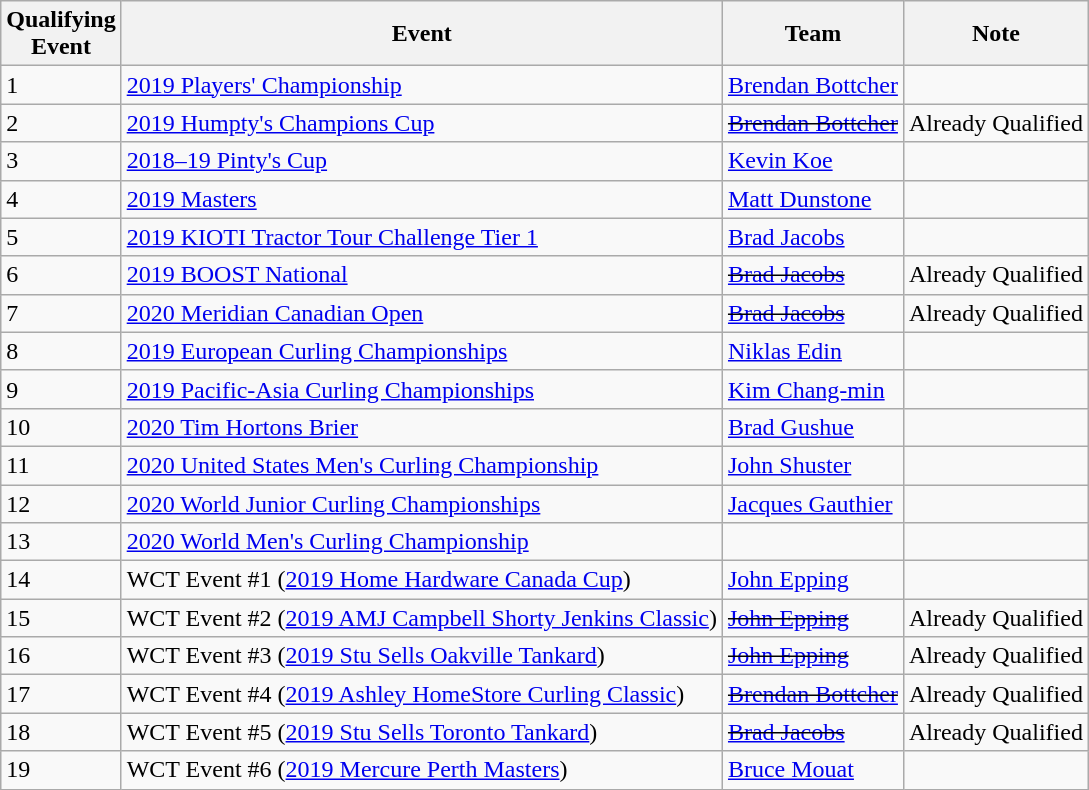<table class=wikitable>
<tr>
<th>Qualifying <br> Event</th>
<th>Event</th>
<th>Team</th>
<th>Note</th>
</tr>
<tr>
<td>1</td>
<td><a href='#'>2019 Players' Championship</a></td>
<td> <a href='#'>Brendan Bottcher</a></td>
<td></td>
</tr>
<tr>
<td>2</td>
<td><a href='#'>2019 Humpty's Champions Cup</a></td>
<td> <s><a href='#'>Brendan Bottcher</a></s></td>
<td>Already Qualified</td>
</tr>
<tr>
<td>3</td>
<td><a href='#'>2018–19 Pinty's Cup</a></td>
<td> <a href='#'>Kevin Koe</a></td>
<td></td>
</tr>
<tr>
<td>4</td>
<td><a href='#'>2019 Masters</a></td>
<td> <a href='#'>Matt Dunstone</a></td>
<td></td>
</tr>
<tr>
<td>5</td>
<td><a href='#'>2019 KIOTI Tractor Tour Challenge Tier 1</a></td>
<td> <a href='#'>Brad Jacobs</a></td>
<td></td>
</tr>
<tr>
<td>6</td>
<td><a href='#'>2019 BOOST National</a></td>
<td> <s><a href='#'>Brad Jacobs</a></s></td>
<td>Already Qualified</td>
</tr>
<tr>
<td>7</td>
<td><a href='#'>2020 Meridian Canadian Open</a></td>
<td> <s><a href='#'>Brad Jacobs</a></s></td>
<td>Already Qualified</td>
</tr>
<tr>
<td>8</td>
<td><a href='#'>2019 European Curling Championships</a></td>
<td> <a href='#'>Niklas Edin</a></td>
<td></td>
</tr>
<tr>
<td>9</td>
<td><a href='#'>2019 Pacific-Asia Curling Championships</a></td>
<td> <a href='#'>Kim Chang-min</a></td>
<td></td>
</tr>
<tr>
<td>10</td>
<td><a href='#'>2020 Tim Hortons Brier</a></td>
<td> <a href='#'>Brad Gushue</a></td>
<td></td>
</tr>
<tr>
<td>11</td>
<td><a href='#'>2020 United States Men's Curling Championship</a></td>
<td> <a href='#'>John Shuster</a></td>
<td></td>
</tr>
<tr>
<td>12</td>
<td><a href='#'>2020 World Junior Curling Championships</a></td>
<td> <a href='#'>Jacques Gauthier</a></td>
<td></td>
</tr>
<tr>
<td>13</td>
<td><a href='#'>2020 World Men's Curling Championship</a></td>
<td></td>
<td></td>
</tr>
<tr>
<td>14</td>
<td>WCT Event #1 (<a href='#'>2019 Home Hardware Canada Cup</a>)</td>
<td> <a href='#'>John Epping</a></td>
<td></td>
</tr>
<tr>
<td>15</td>
<td>WCT Event #2 (<a href='#'>2019 AMJ Campbell Shorty Jenkins Classic</a>)</td>
<td> <s><a href='#'>John Epping</a></s></td>
<td>Already Qualified</td>
</tr>
<tr>
<td>16</td>
<td>WCT Event #3 (<a href='#'>2019 Stu Sells Oakville Tankard</a>)</td>
<td> <s><a href='#'>John Epping</a></s></td>
<td>Already Qualified</td>
</tr>
<tr>
<td>17</td>
<td>WCT Event #4 (<a href='#'>2019 Ashley HomeStore Curling Classic</a>)</td>
<td> <s><a href='#'>Brendan Bottcher</a></s></td>
<td>Already Qualified</td>
</tr>
<tr>
<td>18</td>
<td>WCT Event #5 (<a href='#'>2019 Stu Sells Toronto Tankard</a>)</td>
<td> <s><a href='#'>Brad Jacobs</a></s></td>
<td>Already Qualified</td>
</tr>
<tr>
<td>19</td>
<td>WCT Event #6 (<a href='#'>2019 Mercure Perth Masters</a>)</td>
<td> <a href='#'>Bruce Mouat</a></td>
<td></td>
</tr>
</table>
